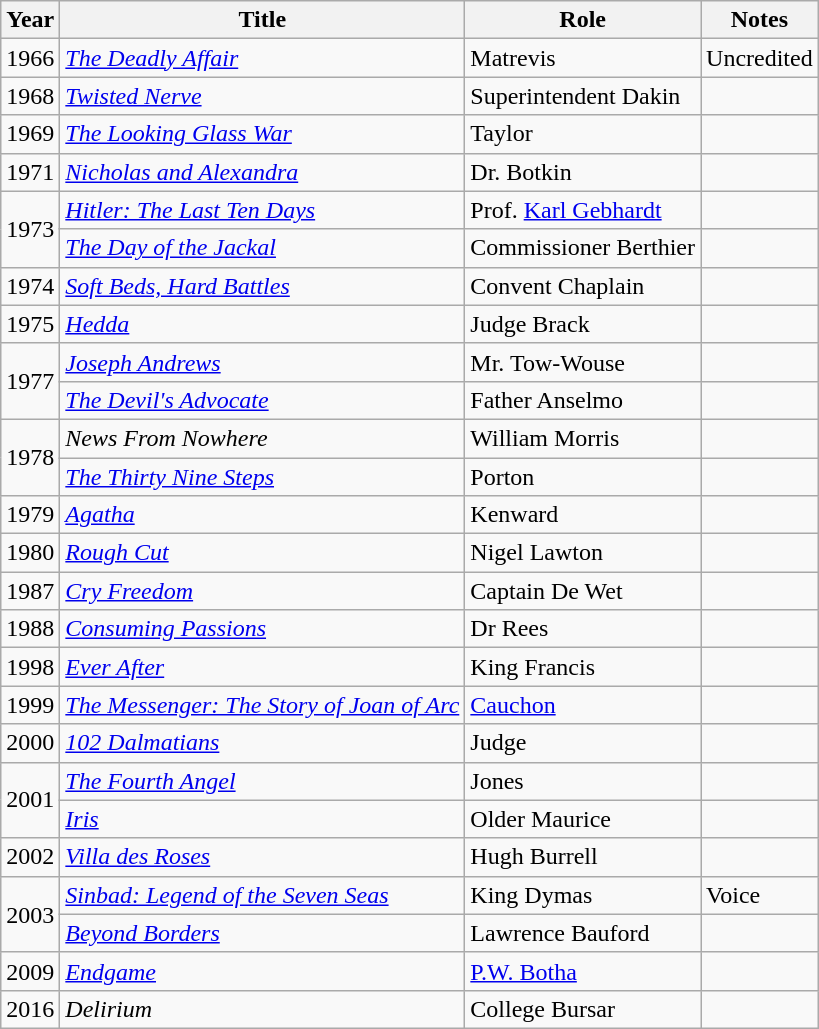<table class="wikitable sortable">
<tr>
<th>Year</th>
<th>Title</th>
<th>Role</th>
<th class = "unsortable">Notes</th>
</tr>
<tr>
<td>1966</td>
<td><em><a href='#'>The Deadly Affair</a></em></td>
<td>Matrevis</td>
<td>Uncredited</td>
</tr>
<tr>
<td>1968</td>
<td><em><a href='#'>Twisted Nerve</a></em></td>
<td>Superintendent Dakin</td>
<td></td>
</tr>
<tr>
<td>1969</td>
<td><em><a href='#'>The Looking Glass War</a></em></td>
<td>Taylor</td>
<td></td>
</tr>
<tr>
<td>1971</td>
<td><em><a href='#'>Nicholas and Alexandra</a></em></td>
<td>Dr. Botkin</td>
<td></td>
</tr>
<tr>
<td rowspan=2>1973</td>
<td><em><a href='#'>Hitler: The Last Ten Days</a></em></td>
<td>Prof. <a href='#'>Karl Gebhardt</a></td>
<td></td>
</tr>
<tr>
<td><em><a href='#'>The Day of the Jackal</a></em></td>
<td>Commissioner Berthier</td>
<td></td>
</tr>
<tr>
<td>1974</td>
<td><em><a href='#'>Soft Beds, Hard Battles</a></em></td>
<td>Convent Chaplain</td>
<td></td>
</tr>
<tr>
<td>1975</td>
<td><em><a href='#'>Hedda</a></em></td>
<td>Judge Brack</td>
<td></td>
</tr>
<tr>
<td rowspan=2>1977</td>
<td><em><a href='#'>Joseph Andrews</a></em></td>
<td>Mr. Tow-Wouse</td>
<td></td>
</tr>
<tr>
<td><em><a href='#'>The Devil's Advocate</a></em></td>
<td>Father Anselmo</td>
<td></td>
</tr>
<tr>
<td rowspan=2>1978</td>
<td><em>News From Nowhere</em></td>
<td>William Morris</td>
<td></td>
</tr>
<tr>
<td><em><a href='#'>The Thirty Nine Steps</a></em></td>
<td>Porton</td>
<td></td>
</tr>
<tr>
<td>1979</td>
<td><em><a href='#'>Agatha</a></em></td>
<td>Kenward</td>
<td></td>
</tr>
<tr>
<td>1980</td>
<td><em><a href='#'>Rough Cut</a></em></td>
<td>Nigel Lawton</td>
<td></td>
</tr>
<tr>
<td>1987</td>
<td><em><a href='#'>Cry Freedom</a></em></td>
<td>Captain De Wet</td>
<td></td>
</tr>
<tr>
<td>1988</td>
<td><em><a href='#'>Consuming Passions</a></em></td>
<td>Dr Rees</td>
<td></td>
</tr>
<tr>
<td>1998</td>
<td><em><a href='#'>Ever After</a></em></td>
<td>King Francis</td>
<td></td>
</tr>
<tr>
<td>1999</td>
<td><em><a href='#'>The Messenger: The Story of Joan of Arc</a></em></td>
<td><a href='#'>Cauchon</a></td>
<td></td>
</tr>
<tr>
<td>2000</td>
<td><em><a href='#'>102 Dalmatians</a></em></td>
<td>Judge</td>
<td></td>
</tr>
<tr>
<td rowspan=2>2001</td>
<td><em><a href='#'>The Fourth Angel</a></em></td>
<td>Jones</td>
<td></td>
</tr>
<tr>
<td><em><a href='#'>Iris</a></em></td>
<td>Older Maurice</td>
<td></td>
</tr>
<tr>
<td>2002</td>
<td><em><a href='#'>Villa des Roses</a></em></td>
<td>Hugh Burrell</td>
<td></td>
</tr>
<tr>
<td rowspan=2>2003</td>
<td><em><a href='#'>Sinbad: Legend of the Seven Seas</a></em></td>
<td>King Dymas</td>
<td>Voice</td>
</tr>
<tr>
<td><em><a href='#'>Beyond Borders</a></em></td>
<td>Lawrence Bauford</td>
<td></td>
</tr>
<tr>
<td>2009</td>
<td><em><a href='#'>Endgame</a></em></td>
<td><a href='#'>P.W. Botha</a></td>
<td></td>
</tr>
<tr>
<td>2016</td>
<td><em>Delirium</em></td>
<td>College Bursar</td>
<td></td>
</tr>
</table>
